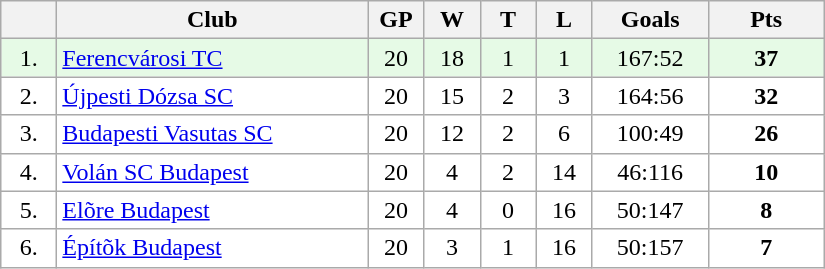<table class="wikitable">
<tr>
<th width="30"></th>
<th width="200">Club</th>
<th width="30">GP</th>
<th width="30">W</th>
<th width="30">T</th>
<th width="30">L</th>
<th width="70">Goals</th>
<th width="70">Pts</th>
</tr>
<tr bgcolor="#e6fae6" align="center">
<td>1.</td>
<td align="left"><a href='#'>Ferencvárosi TC</a></td>
<td>20</td>
<td>18</td>
<td>1</td>
<td>1</td>
<td>167:52</td>
<td><strong>37</strong></td>
</tr>
<tr bgcolor="#FFFFFF" align="center">
<td>2.</td>
<td align="left"><a href='#'>Újpesti Dózsa SC</a></td>
<td>20</td>
<td>15</td>
<td>2</td>
<td>3</td>
<td>164:56</td>
<td><strong>32</strong></td>
</tr>
<tr bgcolor="#FFFFFF" align="center">
<td>3.</td>
<td align="left"><a href='#'>Budapesti Vasutas SC</a></td>
<td>20</td>
<td>12</td>
<td>2</td>
<td>6</td>
<td>100:49</td>
<td><strong>26</strong></td>
</tr>
<tr bgcolor="#FFFFFF" align="center">
<td>4.</td>
<td align="left"><a href='#'>Volán SC Budapest</a></td>
<td>20</td>
<td>4</td>
<td>2</td>
<td>14</td>
<td>46:116</td>
<td><strong>10</strong></td>
</tr>
<tr bgcolor="#FFFFFF" align="center">
<td>5.</td>
<td align="left"><a href='#'>Elõre Budapest</a></td>
<td>20</td>
<td>4</td>
<td>0</td>
<td>16</td>
<td>50:147</td>
<td><strong>8</strong></td>
</tr>
<tr bgcolor="#FFFFFF" align="center">
<td>6.</td>
<td align="left"><a href='#'>Építõk Budapest</a></td>
<td>20</td>
<td>3</td>
<td>1</td>
<td>16</td>
<td>50:157</td>
<td><strong>7</strong></td>
</tr>
</table>
